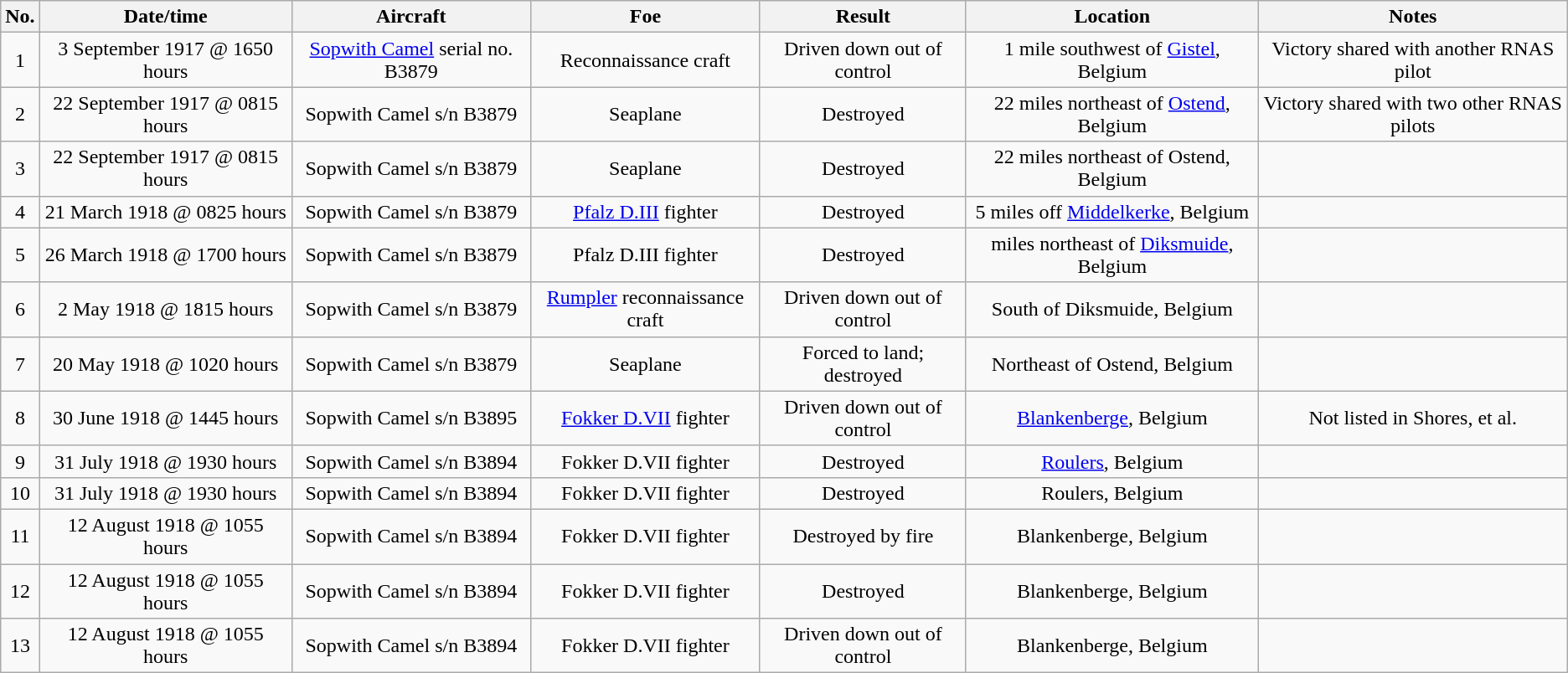<table class="wikitable">
<tr>
<th>No.</th>
<th>Date/time</th>
<th>Aircraft</th>
<th>Foe</th>
<th>Result</th>
<th>Location</th>
<th>Notes</th>
</tr>
<tr>
<td align="center">1</td>
<td align="center">3 September 1917 @ 1650 hours</td>
<td align="center"><a href='#'>Sopwith Camel</a> serial no. B3879</td>
<td align="center">Reconnaissance craft</td>
<td align="center">Driven down out of control</td>
<td align="center">1 mile southwest of <a href='#'>Gistel</a>, Belgium</td>
<td align="center">Victory shared with another RNAS pilot</td>
</tr>
<tr>
<td align="center">2</td>
<td align="center">22 September 1917 @ 0815 hours</td>
<td align="center">Sopwith Camel s/n B3879</td>
<td align="center">Seaplane</td>
<td align="center">Destroyed</td>
<td align="center">22 miles northeast of <a href='#'>Ostend</a>, Belgium</td>
<td align="center">Victory shared with two other RNAS pilots</td>
</tr>
<tr>
<td align="center">3</td>
<td align="center">22 September 1917 @ 0815 hours</td>
<td align="center">Sopwith Camel s/n B3879</td>
<td align="center">Seaplane</td>
<td align="center">Destroyed</td>
<td align="center">22 miles northeast of Ostend, Belgium</td>
<td align="center"></td>
</tr>
<tr>
<td align="center">4</td>
<td align="center">21 March 1918 @ 0825 hours</td>
<td align="center">Sopwith Camel s/n B3879</td>
<td align="center"><a href='#'>Pfalz D.III</a> fighter</td>
<td align="center">Destroyed</td>
<td align="center">5 miles off <a href='#'>Middelkerke</a>, Belgium</td>
<td align="center"></td>
</tr>
<tr>
<td align="center">5</td>
<td align="center">26 March 1918 @ 1700 hours</td>
<td align="center">Sopwith Camel s/n B3879</td>
<td align="center">Pfalz D.III fighter</td>
<td align="center">Destroyed</td>
<td align="center"> miles northeast of <a href='#'>Diksmuide</a>, Belgium</td>
<td align="center"></td>
</tr>
<tr>
<td align="center">6</td>
<td align="center">2 May 1918 @ 1815 hours</td>
<td align="center">Sopwith Camel s/n B3879</td>
<td align="center"><a href='#'>Rumpler</a> reconnaissance craft</td>
<td align="center">Driven down out of control</td>
<td align="center">South of Diksmuide, Belgium</td>
<td align="center"></td>
</tr>
<tr>
<td align="center">7</td>
<td align="center">20 May 1918 @ 1020 hours</td>
<td align="center">Sopwith Camel s/n B3879</td>
<td align="center">Seaplane</td>
<td align="center">Forced to land; destroyed</td>
<td align="center">Northeast of Ostend, Belgium</td>
<td align="center"></td>
</tr>
<tr>
<td align="center">8</td>
<td align="center">30 June 1918 @ 1445 hours</td>
<td align="center">Sopwith Camel s/n B3895</td>
<td align="center"><a href='#'>Fokker D.VII</a> fighter</td>
<td align="center">Driven down out of control</td>
<td align="center"><a href='#'>Blankenberge</a>, Belgium</td>
<td align="center">Not listed in Shores, et al.</td>
</tr>
<tr>
<td align="center">9</td>
<td align="center">31 July 1918 @ 1930 hours</td>
<td align="center">Sopwith Camel s/n B3894</td>
<td align="center">Fokker D.VII fighter</td>
<td align="center">Destroyed</td>
<td align="center"><a href='#'>Roulers</a>, Belgium</td>
<td align="center"></td>
</tr>
<tr>
<td align="center">10</td>
<td align="center">31 July 1918 @ 1930 hours</td>
<td align="center">Sopwith Camel s/n B3894</td>
<td align="center">Fokker D.VII fighter</td>
<td align="center">Destroyed</td>
<td align="center">Roulers, Belgium</td>
<td align="center"></td>
</tr>
<tr>
<td align="center">11</td>
<td align="center">12 August 1918 @ 1055 hours</td>
<td align="center">Sopwith Camel s/n B3894</td>
<td align="center">Fokker D.VII fighter</td>
<td align="center">Destroyed by fire</td>
<td align="center">Blankenberge, Belgium</td>
<td align="center"></td>
</tr>
<tr>
<td align="center">12</td>
<td align="center">12 August 1918 @ 1055 hours</td>
<td align="center">Sopwith Camel s/n B3894</td>
<td align="center">Fokker D.VII fighter</td>
<td align="center">Destroyed</td>
<td align="center">Blankenberge, Belgium</td>
<td align="center"></td>
</tr>
<tr>
<td align="center">13</td>
<td align="center">12 August 1918 @ 1055 hours</td>
<td align="center">Sopwith Camel s/n B3894</td>
<td align="center">Fokker D.VII fighter</td>
<td align="center">Driven down out of control</td>
<td align="center">Blankenberge, Belgium</td>
<td align="center"></td>
</tr>
</table>
